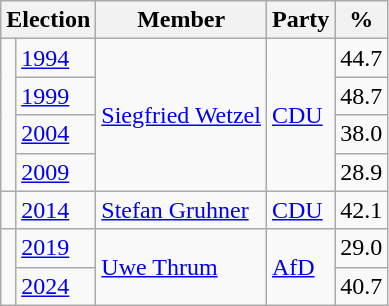<table class=wikitable>
<tr>
<th colspan=2>Election</th>
<th>Member</th>
<th>Party</th>
<th>%</th>
</tr>
<tr>
<td rowspan=4 bgcolor=></td>
<td><a href='#'>1994</a></td>
<td rowspan=4><a href='#'>Siegfried Wetzel</a></td>
<td rowspan=4><a href='#'>CDU</a></td>
<td align=right>44.7</td>
</tr>
<tr>
<td><a href='#'>1999</a></td>
<td align=right>48.7</td>
</tr>
<tr>
<td><a href='#'>2004</a></td>
<td align=right>38.0</td>
</tr>
<tr>
<td><a href='#'>2009</a></td>
<td align=right>28.9</td>
</tr>
<tr>
<td bgcolor=></td>
<td><a href='#'>2014</a></td>
<td><a href='#'>Stefan Gruhner</a></td>
<td><a href='#'>CDU</a></td>
<td align=right>42.1</td>
</tr>
<tr>
<td rowspan=2 bgcolor=></td>
<td><a href='#'>2019</a></td>
<td rowspan=2><a href='#'>Uwe Thrum</a></td>
<td rowspan=2><a href='#'>AfD</a></td>
<td align=right>29.0</td>
</tr>
<tr>
<td><a href='#'>2024</a></td>
<td align=right>40.7</td>
</tr>
</table>
